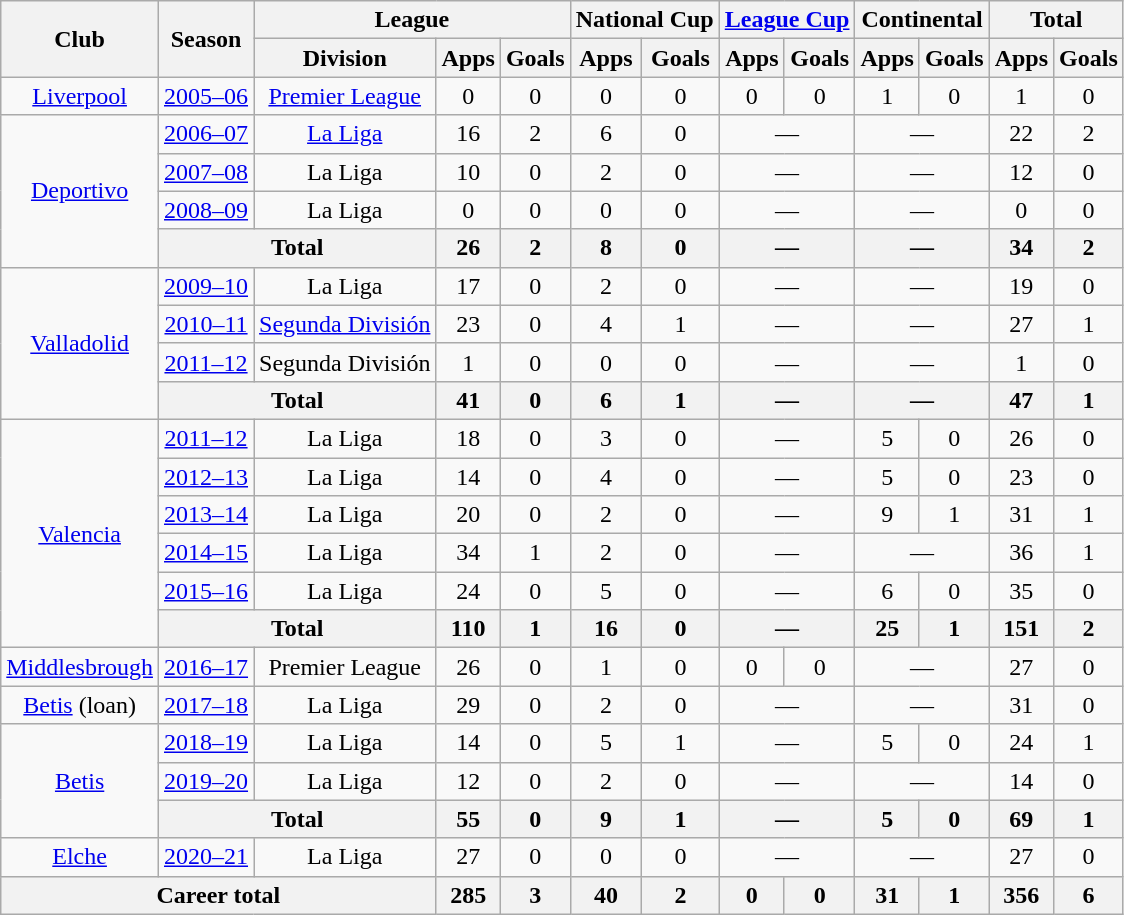<table class="wikitable" style="text-align: center">
<tr>
<th rowspan="2">Club</th>
<th rowspan="2">Season</th>
<th colspan="3">League</th>
<th colspan="2">National Cup</th>
<th colspan="2"><a href='#'>League Cup</a></th>
<th colspan="2">Continental</th>
<th colspan="2">Total</th>
</tr>
<tr>
<th>Division</th>
<th>Apps</th>
<th>Goals</th>
<th>Apps</th>
<th>Goals</th>
<th>Apps</th>
<th>Goals</th>
<th>Apps</th>
<th>Goals</th>
<th>Apps</th>
<th>Goals</th>
</tr>
<tr>
<td><a href='#'>Liverpool</a></td>
<td><a href='#'>2005–06</a></td>
<td><a href='#'>Premier League</a></td>
<td>0</td>
<td>0</td>
<td>0</td>
<td>0</td>
<td>0</td>
<td>0</td>
<td>1</td>
<td>0</td>
<td>1</td>
<td>0</td>
</tr>
<tr>
<td rowspan="4"><a href='#'>Deportivo</a></td>
<td><a href='#'>2006–07</a></td>
<td><a href='#'>La Liga</a></td>
<td>16</td>
<td>2</td>
<td>6</td>
<td>0</td>
<td colspan="2">—</td>
<td colspan="2">—</td>
<td>22</td>
<td>2</td>
</tr>
<tr>
<td><a href='#'>2007–08</a></td>
<td>La Liga</td>
<td>10</td>
<td>0</td>
<td>2</td>
<td>0</td>
<td colspan="2">—</td>
<td colspan="2">—</td>
<td>12</td>
<td>0</td>
</tr>
<tr>
<td><a href='#'>2008–09</a></td>
<td>La Liga</td>
<td>0</td>
<td>0</td>
<td>0</td>
<td>0</td>
<td colspan="2">—</td>
<td colspan="2">—</td>
<td>0</td>
<td>0</td>
</tr>
<tr>
<th colspan="2">Total</th>
<th>26</th>
<th>2</th>
<th>8</th>
<th>0</th>
<th colspan="2">—</th>
<th colspan="2">—</th>
<th>34</th>
<th>2</th>
</tr>
<tr>
<td rowspan="4"><a href='#'>Valladolid</a></td>
<td><a href='#'>2009–10</a></td>
<td>La Liga</td>
<td>17</td>
<td>0</td>
<td>2</td>
<td>0</td>
<td colspan="2">—</td>
<td colspan="2">—</td>
<td>19</td>
<td>0</td>
</tr>
<tr>
<td><a href='#'>2010–11</a></td>
<td><a href='#'>Segunda División</a></td>
<td>23</td>
<td>0</td>
<td>4</td>
<td>1</td>
<td colspan="2">—</td>
<td colspan="2">—</td>
<td>27</td>
<td>1</td>
</tr>
<tr>
<td><a href='#'>2011–12</a></td>
<td>Segunda División</td>
<td>1</td>
<td>0</td>
<td>0</td>
<td>0</td>
<td colspan="2">—</td>
<td colspan="2">—</td>
<td>1</td>
<td>0</td>
</tr>
<tr>
<th colspan="2">Total</th>
<th>41</th>
<th>0</th>
<th>6</th>
<th>1</th>
<th colspan="2">—</th>
<th colspan="2">—</th>
<th>47</th>
<th>1</th>
</tr>
<tr>
<td rowspan="6"><a href='#'>Valencia</a></td>
<td><a href='#'>2011–12</a></td>
<td>La Liga</td>
<td>18</td>
<td>0</td>
<td>3</td>
<td>0</td>
<td colspan="2">—</td>
<td>5</td>
<td>0</td>
<td>26</td>
<td>0</td>
</tr>
<tr>
<td><a href='#'>2012–13</a></td>
<td>La Liga</td>
<td>14</td>
<td>0</td>
<td>4</td>
<td>0</td>
<td colspan="2">—</td>
<td>5</td>
<td>0</td>
<td>23</td>
<td>0</td>
</tr>
<tr>
<td><a href='#'>2013–14</a></td>
<td>La Liga</td>
<td>20</td>
<td>0</td>
<td>2</td>
<td>0</td>
<td colspan="2">—</td>
<td>9</td>
<td>1</td>
<td>31</td>
<td>1</td>
</tr>
<tr>
<td><a href='#'>2014–15</a></td>
<td>La Liga</td>
<td>34</td>
<td>1</td>
<td>2</td>
<td>0</td>
<td colspan="2">—</td>
<td colspan="2">—</td>
<td>36</td>
<td>1</td>
</tr>
<tr>
<td><a href='#'>2015–16</a></td>
<td>La Liga</td>
<td>24</td>
<td>0</td>
<td>5</td>
<td>0</td>
<td colspan="2">—</td>
<td>6</td>
<td>0</td>
<td>35</td>
<td>0</td>
</tr>
<tr>
<th colspan="2">Total</th>
<th>110</th>
<th>1</th>
<th>16</th>
<th>0</th>
<th colspan="2">—</th>
<th>25</th>
<th>1</th>
<th>151</th>
<th>2</th>
</tr>
<tr>
<td><a href='#'>Middlesbrough</a></td>
<td><a href='#'>2016–17</a></td>
<td>Premier League</td>
<td>26</td>
<td>0</td>
<td>1</td>
<td>0</td>
<td>0</td>
<td>0</td>
<td colspan="2">—</td>
<td>27</td>
<td>0</td>
</tr>
<tr>
<td><a href='#'>Betis</a> (loan)</td>
<td><a href='#'>2017–18</a></td>
<td>La Liga</td>
<td>29</td>
<td>0</td>
<td>2</td>
<td>0</td>
<td colspan="2">—</td>
<td colspan="2">—</td>
<td>31</td>
<td>0</td>
</tr>
<tr>
<td rowspan="3"><a href='#'>Betis</a></td>
<td><a href='#'>2018–19</a></td>
<td>La Liga</td>
<td>14</td>
<td>0</td>
<td>5</td>
<td>1</td>
<td colspan="2">—</td>
<td>5</td>
<td>0</td>
<td>24</td>
<td>1</td>
</tr>
<tr>
<td><a href='#'>2019–20</a></td>
<td>La Liga</td>
<td>12</td>
<td>0</td>
<td>2</td>
<td>0</td>
<td colspan="2">—</td>
<td colspan="2">—</td>
<td>14</td>
<td>0</td>
</tr>
<tr>
<th colspan="2">Total</th>
<th>55</th>
<th>0</th>
<th>9</th>
<th>1</th>
<th colspan="2">—</th>
<th>5</th>
<th>0</th>
<th>69</th>
<th>1</th>
</tr>
<tr>
<td><a href='#'>Elche</a></td>
<td><a href='#'>2020–21</a></td>
<td>La Liga</td>
<td>27</td>
<td>0</td>
<td>0</td>
<td>0</td>
<td colspan="2">—</td>
<td colspan="2">—</td>
<td>27</td>
<td>0</td>
</tr>
<tr>
<th colspan="3">Career total</th>
<th>285</th>
<th>3</th>
<th>40</th>
<th>2</th>
<th>0</th>
<th>0</th>
<th>31</th>
<th>1</th>
<th>356</th>
<th>6</th>
</tr>
</table>
